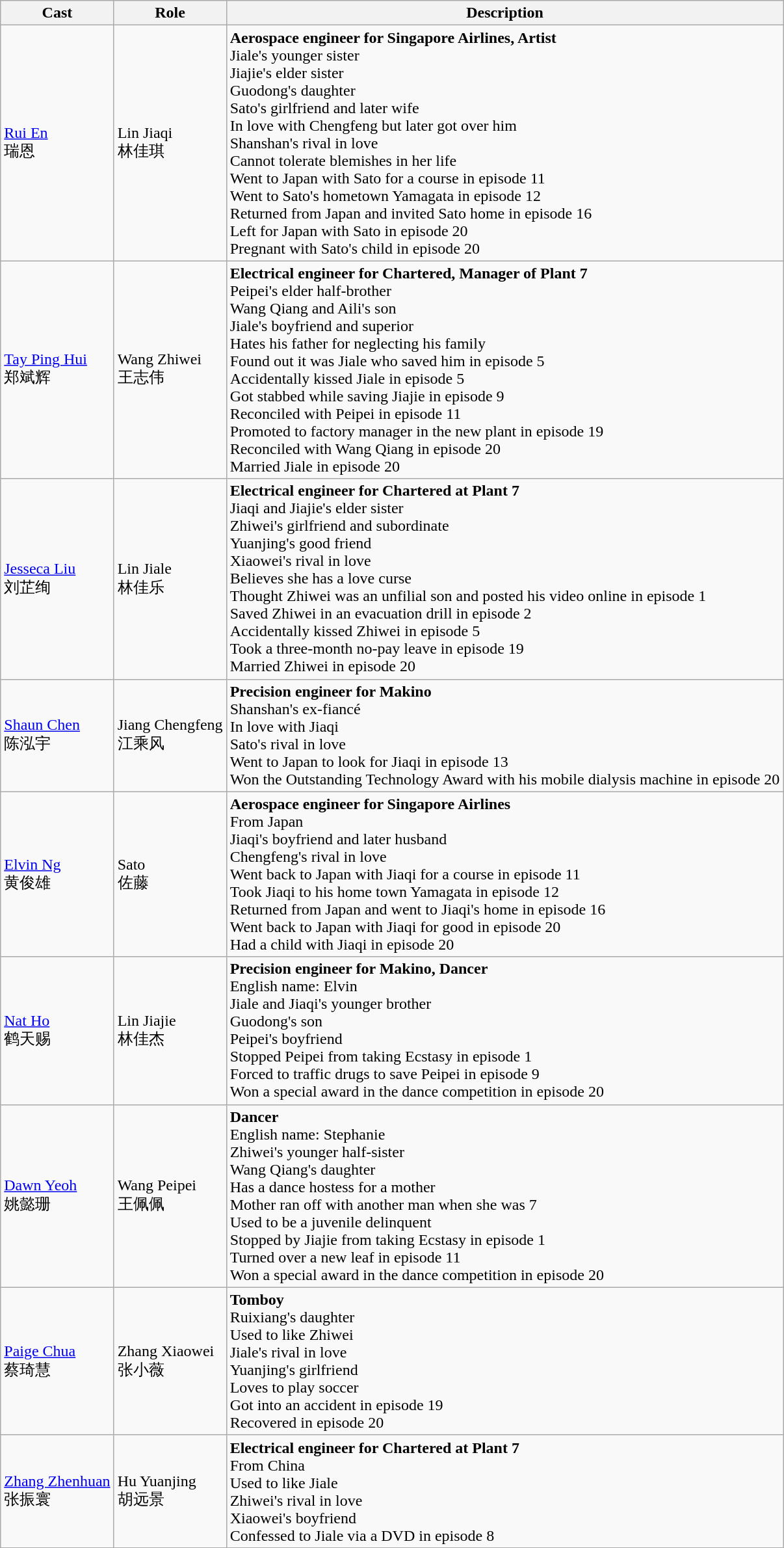<table class="wikitable">
<tr>
<th>Cast</th>
<th>Role</th>
<th>Description</th>
</tr>
<tr>
<td><a href='#'>Rui En</a> <br> 瑞恩</td>
<td>Lin Jiaqi <br> 林佳琪</td>
<td><strong>Aerospace engineer for Singapore Airlines, Artist</strong> <br> Jiale's younger sister <br> Jiajie's elder sister <br> Guodong's daughter <br> Sato's girlfriend and later wife <br> In love with Chengfeng but later got over him <br> Shanshan's rival in love <br> Cannot tolerate blemishes in her life <br> Went to Japan with Sato for a course in episode 11 <br> Went to Sato's hometown Yamagata in episode 12 <br> Returned from Japan and invited Sato home in episode 16 <br> Left for Japan with Sato in episode 20 <br> Pregnant with Sato's child in episode 20</td>
</tr>
<tr>
<td><a href='#'>Tay Ping Hui</a> <br> 郑斌辉</td>
<td>Wang Zhiwei <br> 王志伟</td>
<td><strong>Electrical engineer for Chartered, Manager of Plant 7</strong> <br> Peipei's elder half-brother <br> Wang Qiang and Aili's son <br> Jiale's boyfriend and superior <br> Hates his father for neglecting his family <br> Found out it was Jiale who saved him in episode 5 <br> Accidentally kissed Jiale in episode 5 <br> Got stabbed while saving Jiajie in episode 9 <br> Reconciled with Peipei in episode 11 <br> Promoted to factory manager in the new plant in episode 19 <br> Reconciled with Wang Qiang in episode 20 <br> Married Jiale in episode 20</td>
</tr>
<tr>
<td><a href='#'>Jesseca Liu</a> <br> 刘芷绚</td>
<td>Lin Jiale <br> 林佳乐</td>
<td><strong>Electrical engineer for Chartered at Plant 7</strong> <br> Jiaqi and Jiajie's elder sister <br> Zhiwei's girlfriend and subordinate <br> Yuanjing's good friend <br> Xiaowei's rival in love <br> Believes she has a love curse <br> Thought Zhiwei was an unfilial son and posted his video online in episode 1 <br> Saved Zhiwei in an evacuation drill in episode 2 <br> Accidentally kissed Zhiwei in episode 5 <br> Took a three-month no-pay leave in episode 19 <br> Married Zhiwei in episode 20</td>
</tr>
<tr>
<td><a href='#'>Shaun Chen</a> <br> 陈泓宇</td>
<td>Jiang Chengfeng <br> 江乘风</td>
<td><strong>Precision engineer for Makino</strong> <br> Shanshan's ex-fiancé <br> In love with Jiaqi <br> Sato's rival in love <br> Went to Japan to look for Jiaqi in episode 13 <br> Won the Outstanding Technology Award with his mobile dialysis machine in episode 20</td>
</tr>
<tr>
<td><a href='#'>Elvin Ng</a> <br> 黄俊雄</td>
<td>Sato <br> 佐藤</td>
<td><strong>Aerospace engineer for Singapore Airlines</strong> <br> From Japan <br> Jiaqi's boyfriend and later husband <br> Chengfeng's rival in love <br> Went back to Japan with Jiaqi for a course in episode 11 <br> Took Jiaqi to his home town Yamagata in episode 12 <br> Returned from Japan and went to Jiaqi's home in episode 16 <br> Went back to Japan with Jiaqi for good in episode 20 <br> Had a child with Jiaqi in episode 20</td>
</tr>
<tr>
<td><a href='#'>Nat Ho</a> <br> 鹤天赐</td>
<td>Lin Jiajie <br> 林佳杰</td>
<td><strong>Precision engineer for Makino, Dancer</strong> <br> English name: Elvin <br> Jiale and Jiaqi's younger brother <br> Guodong's son <br> Peipei's boyfriend <br> Stopped Peipei from taking Ecstasy in episode 1 <br> Forced to traffic drugs to save Peipei in episode 9 <br> Won a special award in the dance competition in episode 20</td>
</tr>
<tr>
<td><a href='#'>Dawn Yeoh</a> <br> 姚懿珊</td>
<td>Wang Peipei <br> 王佩佩</td>
<td><strong>Dancer</strong> <br> English name: Stephanie <br> Zhiwei's younger half-sister <br> Wang Qiang's daughter <br> Has a dance hostess for a mother <br> Mother ran off with another man when she was 7 <br> Used to be a juvenile delinquent <br> Stopped by Jiajie from taking Ecstasy in episode 1 <br> Turned over a new leaf in episode 11 <br> Won a special award in the dance competition in episode 20</td>
</tr>
<tr>
<td><a href='#'>Paige Chua</a> <br> 蔡琦慧</td>
<td>Zhang Xiaowei <br> 张小薇</td>
<td><strong>Tomboy</strong> <br> Ruixiang's daughter <br> Used to like Zhiwei <br> Jiale's rival in love <br> Yuanjing's girlfriend <br> Loves to play soccer <br> Got into an accident in episode 19 <br> Recovered in episode 20</td>
</tr>
<tr>
<td><a href='#'>Zhang Zhenhuan</a> <br> 张振寰</td>
<td>Hu Yuanjing <br> 胡远景</td>
<td><strong>Electrical engineer for Chartered at Plant 7</strong> <br> From China <br> Used to like Jiale <br> Zhiwei's rival in love <br> Xiaowei's boyfriend <br> Confessed to Jiale via a DVD in episode 8</td>
</tr>
</table>
